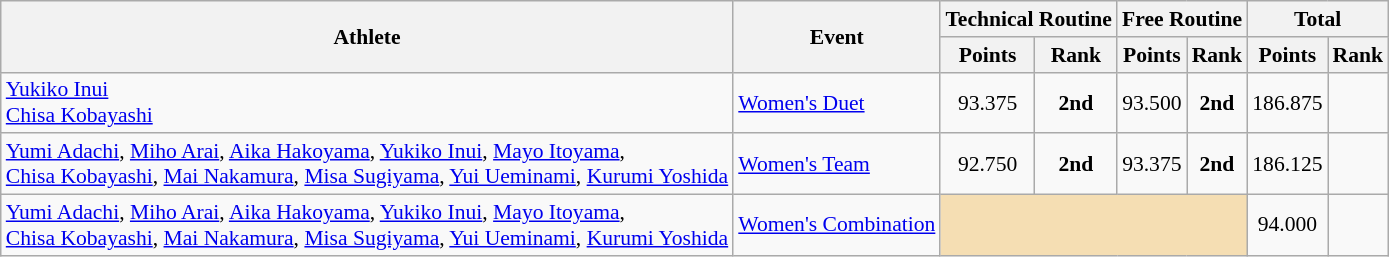<table class=wikitable style="font-size:90%">
<tr>
<th rowspan=2>Athlete</th>
<th rowspan=2>Event</th>
<th colspan=2>Technical Routine</th>
<th colspan=2>Free Routine</th>
<th colspan=2>Total</th>
</tr>
<tr>
<th>Points</th>
<th>Rank</th>
<th>Points</th>
<th>Rank</th>
<th>Points</th>
<th>Rank</th>
</tr>
<tr>
<td><a href='#'>Yukiko Inui</a><br><a href='#'>Chisa Kobayashi</a></td>
<td><a href='#'>Women's Duet</a></td>
<td align=center>93.375</td>
<td align=center><strong>2nd</strong></td>
<td align=center>93.500</td>
<td align=center><strong>2nd</strong></td>
<td align=center>186.875</td>
<td align=center></td>
</tr>
<tr>
<td><a href='#'>Yumi Adachi</a>, <a href='#'>Miho Arai</a>, <a href='#'>Aika Hakoyama</a>, <a href='#'>Yukiko Inui</a>, <a href='#'>Mayo Itoyama</a>, <br><a href='#'>Chisa Kobayashi</a>, <a href='#'>Mai Nakamura</a>, <a href='#'>Misa Sugiyama</a>, <a href='#'>Yui Ueminami</a>, <a href='#'>Kurumi Yoshida</a></td>
<td><a href='#'>Women's Team</a></td>
<td align=center>92.750</td>
<td align=center><strong>2nd</strong></td>
<td align=center>93.375</td>
<td align=center><strong>2nd</strong></td>
<td align=center>186.125</td>
<td align=center></td>
</tr>
<tr>
<td><a href='#'>Yumi Adachi</a>, <a href='#'>Miho Arai</a>, <a href='#'>Aika Hakoyama</a>, <a href='#'>Yukiko Inui</a>, <a href='#'>Mayo Itoyama</a>, <br><a href='#'>Chisa Kobayashi</a>, <a href='#'>Mai Nakamura</a>, <a href='#'>Misa Sugiyama</a>, <a href='#'>Yui Ueminami</a>, <a href='#'>Kurumi Yoshida</a></td>
<td><a href='#'>Women's Combination</a></td>
<td colspan="4" style="text-align:center; background:wheat;"></td>
<td align=center>94.000</td>
<td align=center></td>
</tr>
</table>
